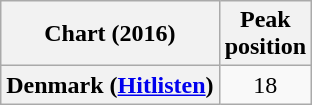<table class="wikitable sortable plainrowheaders" style="text-align:center">
<tr>
<th scope="col">Chart (2016)</th>
<th scope="col">Peak<br>position</th>
</tr>
<tr>
<th scope="row">Denmark (<a href='#'>Hitlisten</a>)</th>
<td>18</td>
</tr>
</table>
